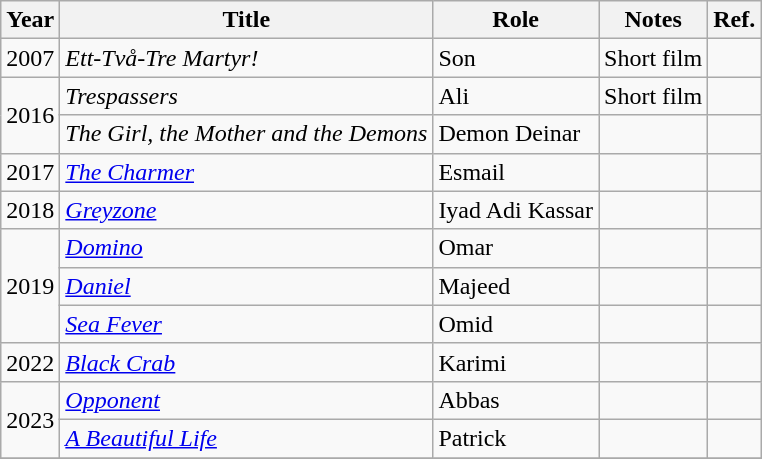<table class="wikitable sortable">
<tr>
<th>Year</th>
<th>Title</th>
<th>Role</th>
<th class="unsortable">Notes</th>
<th class="unsortable">Ref.</th>
</tr>
<tr>
<td>2007</td>
<td><em>Ett-Två-Tre Martyr!</em></td>
<td>Son</td>
<td>Short film</td>
<td></td>
</tr>
<tr>
<td rowspan="2">2016</td>
<td><em>Trespassers</em></td>
<td>Ali</td>
<td>Short film</td>
<td></td>
</tr>
<tr>
<td><em>The Girl, the Mother and the Demons</em></td>
<td>Demon Deinar</td>
<td></td>
<td></td>
</tr>
<tr>
<td>2017</td>
<td><em><a href='#'>The Charmer</a></em></td>
<td>Esmail</td>
<td></td>
<td></td>
</tr>
<tr>
<td>2018</td>
<td><em><a href='#'>Greyzone</a></em></td>
<td>Iyad Adi Kassar</td>
<td></td>
<td></td>
</tr>
<tr>
<td rowspan="3">2019</td>
<td><em><a href='#'>Domino</a></em></td>
<td>Omar</td>
<td></td>
<td></td>
</tr>
<tr>
<td><em><a href='#'>Daniel</a></em></td>
<td>Majeed</td>
<td></td>
<td></td>
</tr>
<tr>
<td><em><a href='#'>Sea Fever</a></em></td>
<td>Omid</td>
<td></td>
<td></td>
</tr>
<tr>
<td>2022</td>
<td><em><a href='#'>Black Crab</a></em></td>
<td>Karimi</td>
<td></td>
<td></td>
</tr>
<tr>
<td rowspan="2">2023</td>
<td><em><a href='#'>Opponent</a></em></td>
<td>Abbas</td>
<td></td>
<td></td>
</tr>
<tr>
<td><em><a href='#'>A Beautiful Life</a></em></td>
<td>Patrick</td>
<td></td>
<td></td>
</tr>
<tr>
</tr>
</table>
